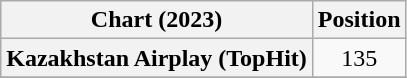<table class="wikitable plainrowheaders" style="text-align:center">
<tr>
<th scope="col">Chart (2023)</th>
<th scope="col">Position</th>
</tr>
<tr>
<th scope="row">Kazakhstan Airplay (TopHit)</th>
<td>135</td>
</tr>
<tr>
</tr>
</table>
